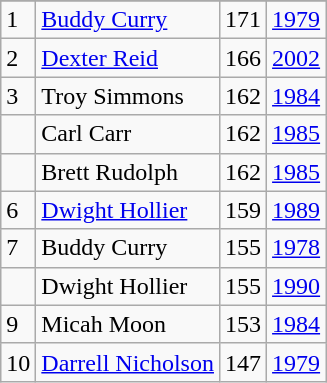<table class="wikitable">
<tr>
</tr>
<tr>
<td>1</td>
<td><a href='#'>Buddy Curry</a></td>
<td>171</td>
<td><a href='#'>1979</a></td>
</tr>
<tr>
<td>2</td>
<td><a href='#'>Dexter Reid</a></td>
<td>166</td>
<td><a href='#'>2002</a></td>
</tr>
<tr>
<td>3</td>
<td>Troy Simmons</td>
<td>162</td>
<td><a href='#'>1984</a></td>
</tr>
<tr>
<td></td>
<td>Carl Carr</td>
<td>162</td>
<td><a href='#'>1985</a></td>
</tr>
<tr>
<td></td>
<td>Brett Rudolph</td>
<td>162</td>
<td><a href='#'>1985</a></td>
</tr>
<tr>
<td>6</td>
<td><a href='#'>Dwight Hollier</a></td>
<td>159</td>
<td><a href='#'>1989</a></td>
</tr>
<tr>
<td>7</td>
<td>Buddy Curry</td>
<td>155</td>
<td><a href='#'>1978</a></td>
</tr>
<tr>
<td></td>
<td>Dwight Hollier</td>
<td>155</td>
<td><a href='#'>1990</a></td>
</tr>
<tr>
<td>9</td>
<td>Micah Moon</td>
<td>153</td>
<td><a href='#'>1984</a></td>
</tr>
<tr>
<td>10</td>
<td><a href='#'>Darrell Nicholson</a></td>
<td>147</td>
<td><a href='#'>1979</a></td>
</tr>
</table>
